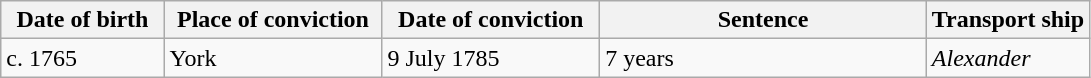<table class="wikitable sortable plainrowheaders" style="width=1024px;">
<tr>
<th style="width: 15%;">Date of birth</th>
<th style="width: 20%;">Place of conviction</th>
<th style="width: 20%;">Date of conviction</th>
<th style="width: 30%;">Sentence</th>
<th style="width: 15%;">Transport ship</th>
</tr>
<tr>
<td>c. 1765</td>
<td>York</td>
<td>9 July 1785</td>
<td>7 years</td>
<td><em>Alexander</em></td>
</tr>
</table>
